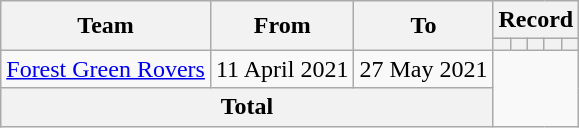<table class="wikitable" style="text-align: center">
<tr>
<th rowspan=2>Team</th>
<th rowspan=2>From</th>
<th rowspan=2>To</th>
<th colspan=5>Record</th>
</tr>
<tr>
<th></th>
<th></th>
<th></th>
<th></th>
<th></th>
</tr>
<tr>
<td align=left><a href='#'>Forest Green Rovers</a></td>
<td align=left>11 April 2021</td>
<td align=left>27 May 2021 <br></td>
</tr>
<tr>
<th colspan=3>Total<br></th>
</tr>
</table>
